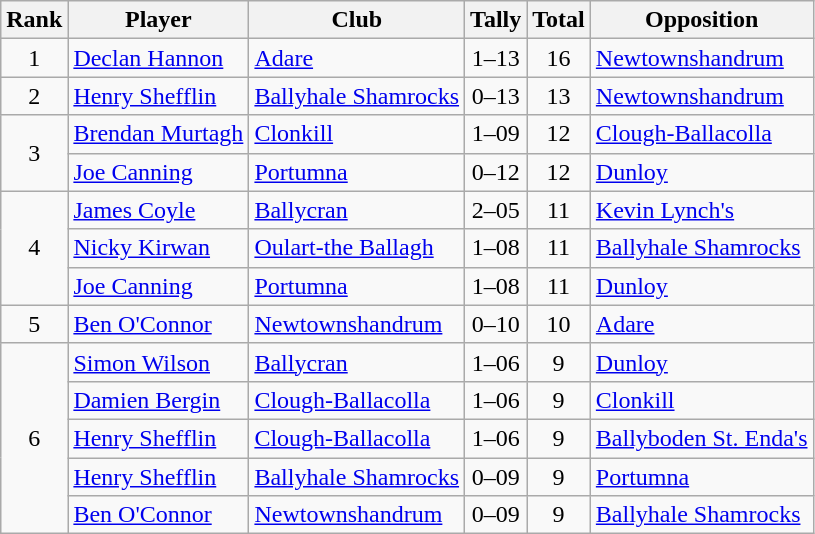<table class="wikitable">
<tr>
<th>Rank</th>
<th>Player</th>
<th>Club</th>
<th>Tally</th>
<th>Total</th>
<th>Opposition</th>
</tr>
<tr>
<td rowspan=1 align=center>1</td>
<td><a href='#'>Declan Hannon</a></td>
<td><a href='#'>Adare</a></td>
<td align=center>1–13</td>
<td align=center>16</td>
<td><a href='#'>Newtownshandrum</a></td>
</tr>
<tr>
<td rowspan=1 align=center>2</td>
<td><a href='#'>Henry Shefflin</a></td>
<td><a href='#'>Ballyhale Shamrocks</a></td>
<td align=center>0–13</td>
<td align=center>13</td>
<td><a href='#'>Newtownshandrum</a></td>
</tr>
<tr>
<td rowspan=2 align=center>3</td>
<td><a href='#'>Brendan Murtagh</a></td>
<td><a href='#'>Clonkill</a></td>
<td align=center>1–09</td>
<td align=center>12</td>
<td><a href='#'>Clough-Ballacolla</a></td>
</tr>
<tr>
<td><a href='#'>Joe Canning</a></td>
<td><a href='#'>Portumna</a></td>
<td align=center>0–12</td>
<td align=center>12</td>
<td><a href='#'>Dunloy</a></td>
</tr>
<tr>
<td rowspan=3 align=center>4</td>
<td><a href='#'>James Coyle</a></td>
<td><a href='#'>Ballycran</a></td>
<td align=center>2–05</td>
<td align=center>11</td>
<td><a href='#'>Kevin Lynch's</a></td>
</tr>
<tr>
<td><a href='#'>Nicky Kirwan</a></td>
<td><a href='#'>Oulart-the Ballagh</a></td>
<td align=center>1–08</td>
<td align=center>11</td>
<td><a href='#'>Ballyhale Shamrocks</a></td>
</tr>
<tr>
<td><a href='#'>Joe Canning</a></td>
<td><a href='#'>Portumna</a></td>
<td align=center>1–08</td>
<td align=center>11</td>
<td><a href='#'>Dunloy</a></td>
</tr>
<tr>
<td rowspan=1 align=center>5</td>
<td><a href='#'>Ben O'Connor</a></td>
<td><a href='#'>Newtownshandrum</a></td>
<td align=center>0–10</td>
<td align=center>10</td>
<td><a href='#'>Adare</a></td>
</tr>
<tr>
<td rowspan=5 align=center>6</td>
<td><a href='#'>Simon Wilson</a></td>
<td><a href='#'>Ballycran</a></td>
<td align=center>1–06</td>
<td align=center>9</td>
<td><a href='#'>Dunloy</a></td>
</tr>
<tr>
<td><a href='#'>Damien Bergin</a></td>
<td><a href='#'>Clough-Ballacolla</a></td>
<td align=center>1–06</td>
<td align=center>9</td>
<td><a href='#'>Clonkill</a></td>
</tr>
<tr>
<td><a href='#'>Henry Shefflin</a></td>
<td><a href='#'>Clough-Ballacolla</a></td>
<td align=center>1–06</td>
<td align=center>9</td>
<td><a href='#'>Ballyboden St. Enda's</a></td>
</tr>
<tr>
<td><a href='#'>Henry Shefflin</a></td>
<td><a href='#'>Ballyhale Shamrocks</a></td>
<td align=center>0–09</td>
<td align=center>9</td>
<td><a href='#'>Portumna</a></td>
</tr>
<tr>
<td><a href='#'>Ben O'Connor</a></td>
<td><a href='#'>Newtownshandrum</a></td>
<td align=center>0–09</td>
<td align=center>9</td>
<td><a href='#'>Ballyhale Shamrocks</a></td>
</tr>
</table>
